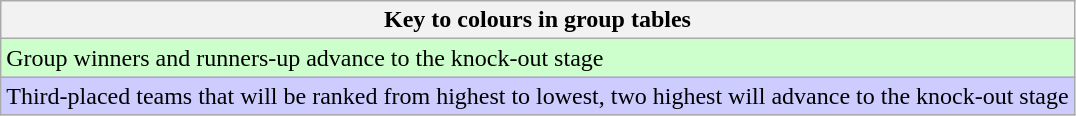<table class="wikitable">
<tr>
<th>Key to colours in group tables</th>
</tr>
<tr bgcolor=#ccffcc>
<td>Group winners and runners-up advance to the knock-out stage</td>
</tr>
<tr bgcolor=#ccccff>
<td>Third-placed teams that will be ranked from highest to lowest, two highest will advance to the knock-out stage</td>
</tr>
</table>
